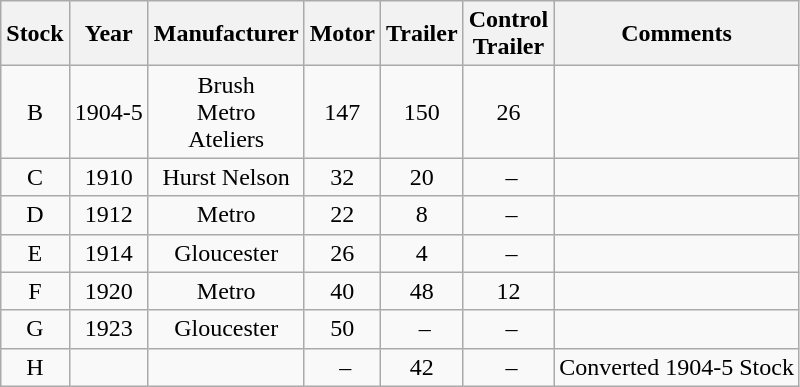<table class="wikitable" style="text-align: center">
<tr>
<th>Stock</th>
<th>Year</th>
<th>Manufacturer</th>
<th>Motor</th>
<th>Trailer</th>
<th>Control<br>Trailer</th>
<th>Comments</th>
</tr>
<tr>
<td>B</td>
<td>1904-5</td>
<td>Brush<br>Metro<br>Ateliers</td>
<td>147</td>
<td>150</td>
<td>26</td>
<td></td>
</tr>
<tr>
<td>C</td>
<td>1910</td>
<td>Hurst Nelson</td>
<td>32</td>
<td>20</td>
<td> –</td>
<td></td>
</tr>
<tr>
<td>D</td>
<td>1912</td>
<td>Metro</td>
<td>22</td>
<td>8</td>
<td> –</td>
<td></td>
</tr>
<tr>
<td>E</td>
<td>1914</td>
<td>Gloucester</td>
<td>26</td>
<td>4</td>
<td> –</td>
<td></td>
</tr>
<tr>
<td>F</td>
<td>1920</td>
<td>Metro</td>
<td>40</td>
<td>48</td>
<td>12</td>
<td></td>
</tr>
<tr>
<td>G</td>
<td>1923</td>
<td>Gloucester</td>
<td>50</td>
<td> –</td>
<td> –</td>
<td></td>
</tr>
<tr>
<td>H</td>
<td></td>
<td></td>
<td> –</td>
<td>42</td>
<td> –</td>
<td>Converted 1904-5 Stock</td>
</tr>
</table>
